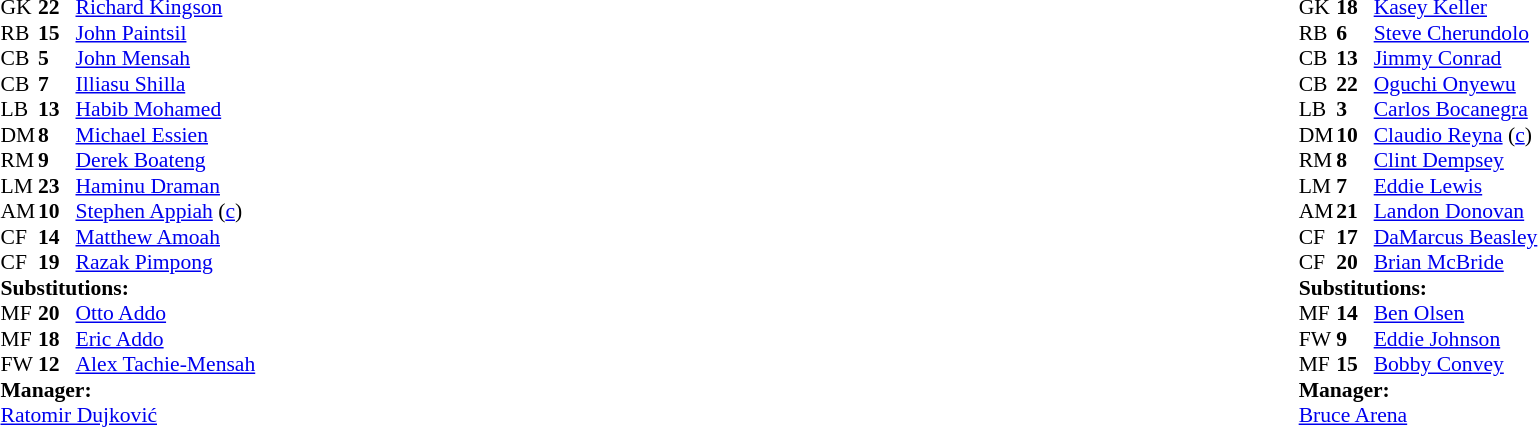<table width="100%">
<tr>
<td valign="top" width="40%"><br><table style="font-size: 90%" cellspacing="0" cellpadding="0">
<tr>
<th width="25"></th>
<th width="25"></th>
</tr>
<tr>
<td>GK</td>
<td><strong>22</strong></td>
<td><a href='#'>Richard Kingson</a></td>
</tr>
<tr>
<td>RB</td>
<td><strong>15</strong></td>
<td><a href='#'>John Paintsil</a></td>
</tr>
<tr>
<td>CB</td>
<td><strong>5</strong></td>
<td><a href='#'>John Mensah</a></td>
<td></td>
</tr>
<tr>
<td>CB</td>
<td><strong>7</strong></td>
<td><a href='#'>Illiasu Shilla</a></td>
<td></td>
</tr>
<tr>
<td>LB</td>
<td><strong>13</strong></td>
<td><a href='#'>Habib Mohamed</a></td>
</tr>
<tr>
<td>DM</td>
<td><strong>8</strong></td>
<td><a href='#'>Michael Essien</a></td>
<td></td>
</tr>
<tr>
<td>RM</td>
<td><strong>9</strong></td>
<td><a href='#'>Derek Boateng</a></td>
<td></td>
<td></td>
</tr>
<tr>
<td>LM</td>
<td><strong>23</strong></td>
<td><a href='#'>Haminu Draman</a></td>
<td></td>
<td></td>
</tr>
<tr>
<td>AM</td>
<td><strong>10</strong></td>
<td><a href='#'>Stephen Appiah</a> (<a href='#'>c</a>)</td>
<td></td>
</tr>
<tr>
<td>CF</td>
<td><strong>14</strong></td>
<td><a href='#'>Matthew Amoah</a></td>
<td></td>
<td></td>
</tr>
<tr>
<td>CF</td>
<td><strong>19</strong></td>
<td><a href='#'>Razak Pimpong</a></td>
</tr>
<tr>
<td colspan=3><strong>Substitutions:</strong></td>
</tr>
<tr>
<td>MF</td>
<td><strong>20</strong></td>
<td><a href='#'>Otto Addo</a></td>
<td></td>
<td></td>
</tr>
<tr>
<td>MF</td>
<td><strong>18</strong></td>
<td><a href='#'>Eric Addo</a></td>
<td></td>
<td></td>
</tr>
<tr>
<td>FW</td>
<td><strong>12</strong></td>
<td><a href='#'>Alex Tachie-Mensah</a></td>
<td></td>
<td></td>
</tr>
<tr>
<td colspan=3><strong>Manager:</strong></td>
</tr>
<tr>
<td colspan="4"> <a href='#'>Ratomir Dujković</a></td>
</tr>
</table>
</td>
<td valign="top"></td>
<td valign="top" width="50%"><br><table style="font-size: 90%" cellspacing="0" cellpadding="0" align=center>
<tr>
<th width="25"></th>
<th width="25"></th>
</tr>
<tr>
<td>GK</td>
<td><strong>18</strong></td>
<td><a href='#'>Kasey Keller</a></td>
</tr>
<tr>
<td>RB</td>
<td><strong>6</strong></td>
<td><a href='#'>Steve Cherundolo</a></td>
<td></td>
<td></td>
</tr>
<tr>
<td>CB</td>
<td><strong>13</strong></td>
<td><a href='#'>Jimmy Conrad</a></td>
</tr>
<tr>
<td>CB</td>
<td><strong>22</strong></td>
<td><a href='#'>Oguchi Onyewu</a></td>
</tr>
<tr>
<td>LB</td>
<td><strong>3</strong></td>
<td><a href='#'>Carlos Bocanegra</a></td>
</tr>
<tr>
<td>DM</td>
<td><strong>10</strong></td>
<td><a href='#'>Claudio Reyna</a> (<a href='#'>c</a>)</td>
<td></td>
<td></td>
</tr>
<tr>
<td>RM</td>
<td><strong>8</strong></td>
<td><a href='#'>Clint Dempsey</a></td>
</tr>
<tr>
<td>LM</td>
<td><strong>7</strong></td>
<td><a href='#'>Eddie Lewis</a></td>
<td></td>
<td></td>
</tr>
<tr>
<td>AM</td>
<td><strong>21</strong></td>
<td><a href='#'>Landon Donovan</a></td>
</tr>
<tr>
<td>CF</td>
<td><strong>17</strong></td>
<td><a href='#'>DaMarcus Beasley</a></td>
</tr>
<tr>
<td>CF</td>
<td><strong>20</strong></td>
<td><a href='#'>Brian McBride</a></td>
</tr>
<tr>
<td colspan=3><strong>Substitutions:</strong></td>
</tr>
<tr>
<td>MF</td>
<td><strong>14</strong></td>
<td><a href='#'>Ben Olsen</a></td>
<td></td>
<td></td>
</tr>
<tr>
<td>FW</td>
<td><strong>9</strong></td>
<td><a href='#'>Eddie Johnson</a></td>
<td></td>
<td></td>
</tr>
<tr>
<td>MF</td>
<td><strong>15</strong></td>
<td><a href='#'>Bobby Convey</a></td>
<td></td>
<td></td>
</tr>
<tr>
<td colspan=3><strong>Manager:</strong></td>
</tr>
<tr>
<td colspan="4"><a href='#'>Bruce Arena</a></td>
</tr>
</table>
</td>
</tr>
</table>
